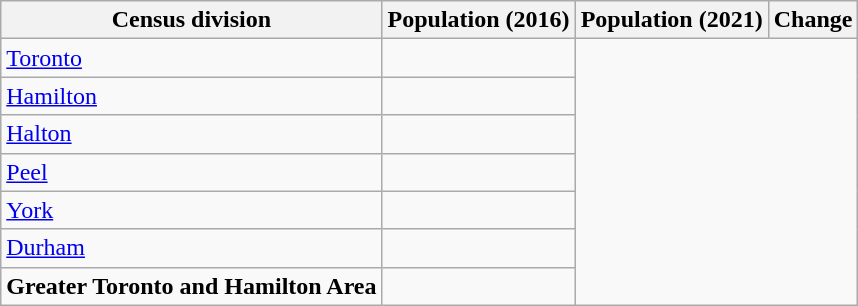<table class="wikitable sortable">
<tr>
<th>Census division</th>
<th>Population (2016)</th>
<th>Population (2021)</th>
<th>Change</th>
</tr>
<tr>
<td><a href='#'>Toronto</a></td>
<td></td>
</tr>
<tr>
<td><a href='#'>Hamilton</a></td>
<td></td>
</tr>
<tr>
<td><a href='#'>Halton</a></td>
<td></td>
</tr>
<tr>
<td><a href='#'>Peel</a></td>
<td></td>
</tr>
<tr>
<td><a href='#'>York</a></td>
<td></td>
</tr>
<tr>
<td><a href='#'>Durham</a></td>
<td></td>
</tr>
<tr>
<td><strong>Greater Toronto and Hamilton Area</strong></td>
<td></td>
</tr>
</table>
